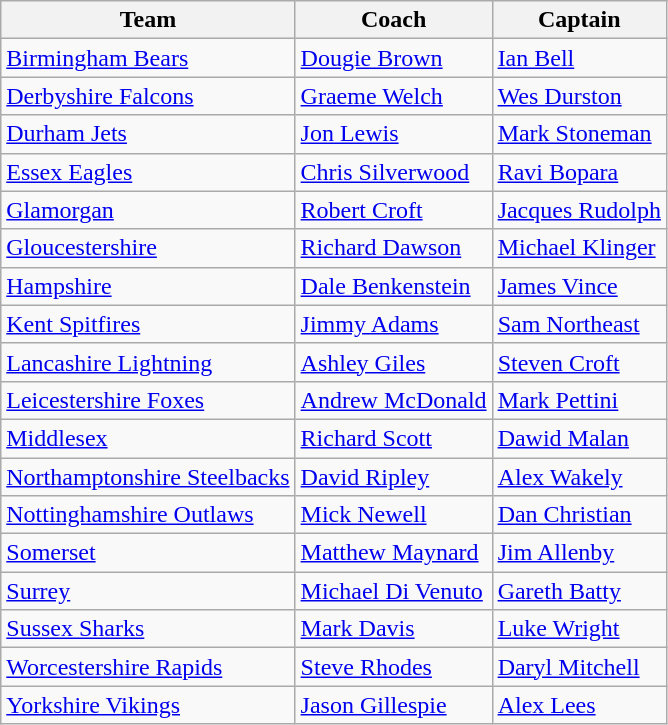<table class="wikitable sortable">
<tr>
<th>Team</th>
<th>Coach</th>
<th>Captain</th>
</tr>
<tr>
<td><a href='#'>Birmingham Bears</a></td>
<td> <a href='#'>Dougie Brown</a></td>
<td> <a href='#'>Ian Bell</a></td>
</tr>
<tr>
<td><a href='#'>Derbyshire Falcons</a></td>
<td> <a href='#'>Graeme Welch</a></td>
<td> <a href='#'>Wes Durston</a></td>
</tr>
<tr>
<td><a href='#'>Durham Jets</a></td>
<td> <a href='#'>Jon Lewis</a></td>
<td> <a href='#'>Mark Stoneman</a></td>
</tr>
<tr>
<td><a href='#'>Essex Eagles</a></td>
<td> <a href='#'>Chris Silverwood</a></td>
<td> <a href='#'>Ravi Bopara</a></td>
</tr>
<tr>
<td><a href='#'>Glamorgan</a></td>
<td> <a href='#'>Robert Croft</a></td>
<td> <a href='#'>Jacques Rudolph</a></td>
</tr>
<tr>
<td><a href='#'>Gloucestershire</a></td>
<td> <a href='#'>Richard Dawson</a></td>
<td> <a href='#'>Michael Klinger</a></td>
</tr>
<tr>
<td><a href='#'>Hampshire</a></td>
<td> <a href='#'>Dale Benkenstein</a></td>
<td> <a href='#'>James Vince</a></td>
</tr>
<tr>
<td><a href='#'>Kent Spitfires</a></td>
<td> <a href='#'>Jimmy Adams</a></td>
<td> <a href='#'>Sam Northeast</a></td>
</tr>
<tr>
<td><a href='#'>Lancashire Lightning</a></td>
<td> <a href='#'>Ashley Giles</a></td>
<td> <a href='#'>Steven Croft</a></td>
</tr>
<tr>
<td><a href='#'>Leicestershire Foxes</a></td>
<td> <a href='#'>Andrew McDonald</a></td>
<td> <a href='#'>Mark Pettini</a></td>
</tr>
<tr>
<td><a href='#'>Middlesex</a></td>
<td> <a href='#'>Richard Scott</a></td>
<td> <a href='#'>Dawid Malan</a></td>
</tr>
<tr>
<td><a href='#'>Northamptonshire Steelbacks</a></td>
<td> <a href='#'>David Ripley</a></td>
<td> <a href='#'>Alex Wakely</a></td>
</tr>
<tr>
<td><a href='#'>Nottinghamshire Outlaws</a></td>
<td> <a href='#'>Mick Newell</a></td>
<td> <a href='#'>Dan Christian</a></td>
</tr>
<tr>
<td><a href='#'>Somerset</a></td>
<td> <a href='#'>Matthew Maynard</a></td>
<td> <a href='#'>Jim Allenby</a></td>
</tr>
<tr>
<td><a href='#'>Surrey</a></td>
<td> <a href='#'>Michael Di Venuto</a></td>
<td> <a href='#'>Gareth Batty</a></td>
</tr>
<tr>
<td><a href='#'>Sussex Sharks</a></td>
<td> <a href='#'>Mark Davis</a></td>
<td> <a href='#'>Luke Wright</a></td>
</tr>
<tr>
<td><a href='#'>Worcestershire Rapids</a></td>
<td> <a href='#'>Steve Rhodes</a></td>
<td> <a href='#'>Daryl Mitchell</a></td>
</tr>
<tr>
<td><a href='#'>Yorkshire Vikings</a></td>
<td> <a href='#'>Jason Gillespie</a></td>
<td> <a href='#'>Alex Lees</a></td>
</tr>
</table>
